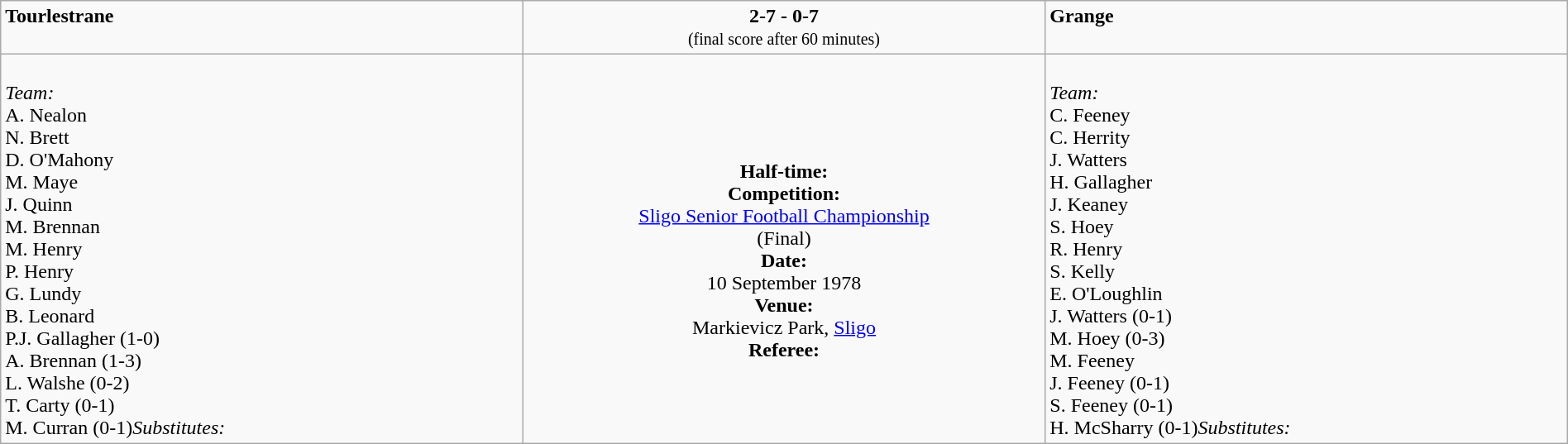<table border=0 class="wikitable" width=100%>
<tr>
<td width=33% valign=top><span><strong>Tourlestrane</strong></span><br><small></small></td>
<td width=33% valign=top align=center><span><strong>2-7 - 0-7</strong></span><br><small>(final score after 60 minutes)</small></td>
<td width=33% valign=top><span><strong>Grange</strong></span><br><small></small></td>
</tr>
<tr>
<td valign=top><br><em>Team:</em>
<br>A. Nealon
<br>N. Brett
<br>D. O'Mahony
<br>M. Maye
<br>J. Quinn
<br>M. Brennan
<br>M. Henry
<br>P. Henry
<br>G. Lundy
<br>B. Leonard
<br>P.J. Gallagher (1-0)
<br>A. Brennan (1-3)
<br>L. Walshe (0-2)
<br>T. Carty (0-1)
<br>M. Curran (0-1)<em>Substitutes:</em>
<br></td>
<td valign=middle align=center><br><strong>Half-time:</strong><br><strong>Competition:</strong><br><a href='#'>Sligo Senior Football Championship</a><br>(Final)<br><strong>Date:</strong><br>10 September 1978<br><strong>Venue:</strong><br>Markievicz Park, <a href='#'>Sligo</a><br><strong>Referee:</strong><br></td>
<td valign=top><br><em>Team:</em>
<br>C. Feeney
<br>C. Herrity
<br>J. Watters
<br>H. Gallagher
<br>J. Keaney
<br>S. Hoey
<br>R. Henry
<br>S. Kelly
<br>E. O'Loughlin
<br>J. Watters (0-1)
<br>M. Hoey (0-3)
<br>M. Feeney
<br>J. Feeney (0-1)
<br>S. Feeney (0-1)
<br>H. McSharry (0-1)<em>Substitutes:</em>
<br></td>
</tr>
</table>
